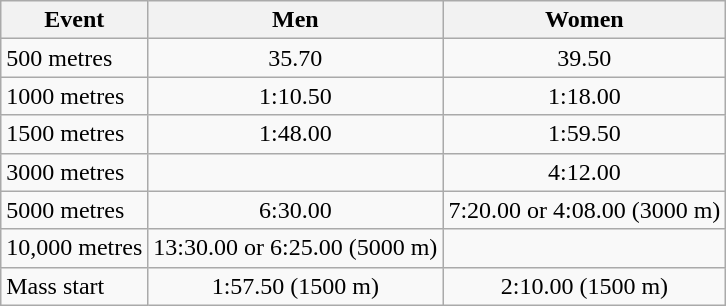<table class = "wikitable">
<tr>
<th>Event</th>
<th>Men</th>
<th>Women</th>
</tr>
<tr>
<td>500 metres</td>
<td align=center>35.70</td>
<td align=center>39.50</td>
</tr>
<tr>
<td>1000 metres</td>
<td align=center>1:10.50</td>
<td align=center>1:18.00</td>
</tr>
<tr>
<td>1500 metres</td>
<td align=center>1:48.00</td>
<td align=center>1:59.50</td>
</tr>
<tr>
<td>3000 metres</td>
<td></td>
<td align=center>4:12.00</td>
</tr>
<tr>
<td>5000 metres</td>
<td align=center>6:30.00</td>
<td align=center>7:20.00 or 4:08.00 (3000 m)</td>
</tr>
<tr>
<td>10,000 metres</td>
<td align=center>13:30.00 or 6:25.00 (5000 m)</td>
<td></td>
</tr>
<tr>
<td>Mass start</td>
<td align=center>1:57.50 (1500 m)</td>
<td align=center>2:10.00 (1500 m)</td>
</tr>
</table>
